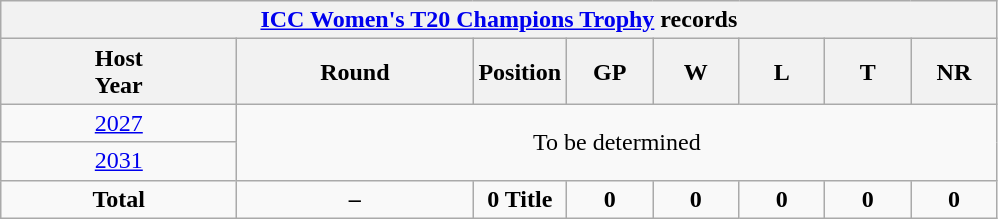<table class="wikitable" style="text-align: center; width=900px;">
<tr>
<th colspan=9><a href='#'>ICC Women's T20 Champions Trophy</a> records</th>
</tr>
<tr>
<th width=150>Host<br>Year</th>
<th width=150>Round</th>
<th width=50>Position</th>
<th width=50>GP</th>
<th width=50>W</th>
<th width=50>L</th>
<th width=50>T</th>
<th width=50>NR</th>
</tr>
<tr>
<td> <a href='#'>2027</a></td>
<td colspan=8 rowspan=2>To be determined</td>
</tr>
<tr>
<td> <a href='#'>2031</a></td>
</tr>
<tr>
<td><strong>Total</strong></td>
<td><strong>–</strong></td>
<td><strong>0 Title</strong></td>
<td><strong>0</strong></td>
<td><strong>0</strong></td>
<td><strong>0</strong></td>
<td><strong>0</strong></td>
<td><strong>0</strong></td>
</tr>
</table>
